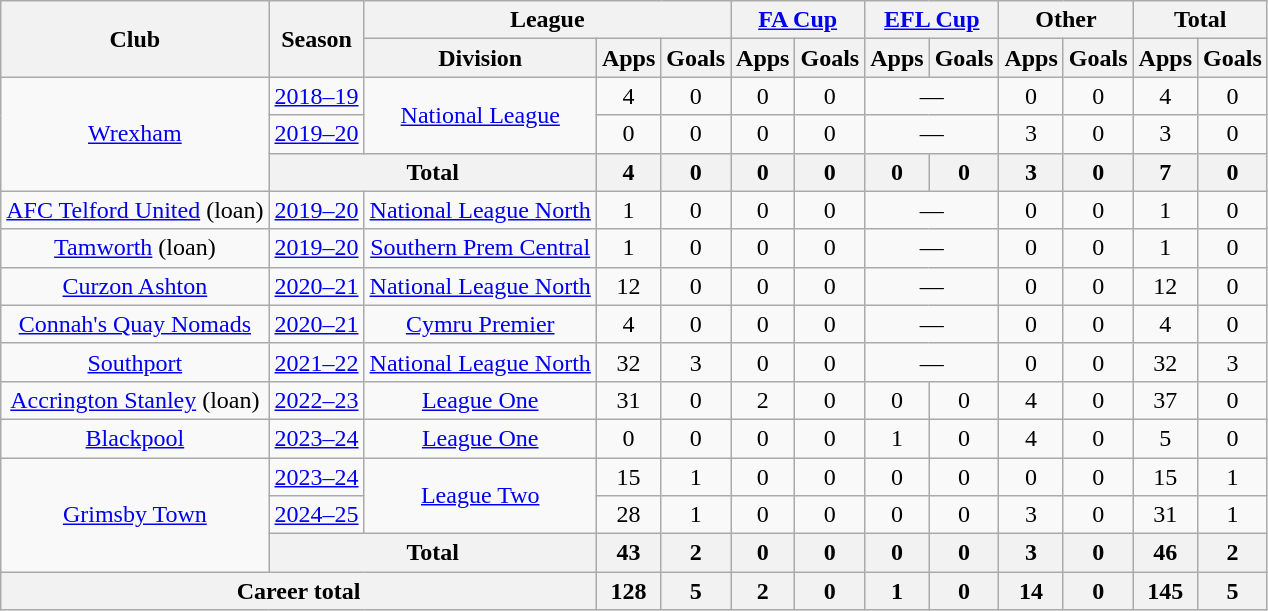<table class="wikitable" style="text-align:center">
<tr>
<th rowspan="2">Club</th>
<th rowspan="2">Season</th>
<th colspan="3">League</th>
<th colspan="2"><a href='#'>FA Cup</a></th>
<th colspan="2"><a href='#'>EFL Cup</a></th>
<th colspan="2">Other</th>
<th colspan="2">Total</th>
</tr>
<tr>
<th>Division</th>
<th>Apps</th>
<th>Goals</th>
<th>Apps</th>
<th>Goals</th>
<th>Apps</th>
<th>Goals</th>
<th>Apps</th>
<th>Goals</th>
<th>Apps</th>
<th>Goals</th>
</tr>
<tr>
<td rowspan="3"><a href='#'>Wrexham</a></td>
<td><a href='#'>2018–19</a></td>
<td rowspan="2"><a href='#'>National League</a></td>
<td>4</td>
<td>0</td>
<td>0</td>
<td>0</td>
<td colspan="2">—</td>
<td>0</td>
<td>0</td>
<td>4</td>
<td>0</td>
</tr>
<tr>
<td><a href='#'>2019–20</a></td>
<td>0</td>
<td>0</td>
<td>0</td>
<td>0</td>
<td colspan="2">—</td>
<td>3</td>
<td>0</td>
<td>3</td>
<td>0</td>
</tr>
<tr>
<th colspan="2">Total</th>
<th>4</th>
<th>0</th>
<th>0</th>
<th>0</th>
<th>0</th>
<th>0</th>
<th>3</th>
<th>0</th>
<th>7</th>
<th>0</th>
</tr>
<tr>
<td><a href='#'>AFC Telford United</a> (loan)</td>
<td><a href='#'>2019–20</a></td>
<td colspan="1"><a href='#'>National League North</a></td>
<td>1</td>
<td>0</td>
<td>0</td>
<td>0</td>
<td colspan="2">—</td>
<td>0</td>
<td>0</td>
<td>1</td>
<td>0</td>
</tr>
<tr>
<td><a href='#'>Tamworth</a> (loan)</td>
<td><a href='#'>2019–20</a></td>
<td colspan="1"><a href='#'>Southern Prem Central</a></td>
<td>1</td>
<td>0</td>
<td>0</td>
<td>0</td>
<td colspan="2">—</td>
<td>0</td>
<td>0</td>
<td>1</td>
<td>0</td>
</tr>
<tr>
<td><a href='#'>Curzon Ashton</a></td>
<td><a href='#'>2020–21</a></td>
<td colspan="1"><a href='#'>National League North</a></td>
<td>12</td>
<td>0</td>
<td>0</td>
<td>0</td>
<td colspan="2">—</td>
<td>0</td>
<td>0</td>
<td>12</td>
<td>0</td>
</tr>
<tr>
<td><a href='#'>Connah's Quay Nomads</a></td>
<td><a href='#'>2020–21</a></td>
<td colspan="1"><a href='#'>Cymru Premier</a></td>
<td>4</td>
<td>0</td>
<td>0</td>
<td>0</td>
<td colspan="2">—</td>
<td>0</td>
<td>0</td>
<td>4</td>
<td>0</td>
</tr>
<tr>
<td><a href='#'>Southport</a></td>
<td><a href='#'>2021–22</a></td>
<td colspan="1"><a href='#'>National League North</a></td>
<td>32</td>
<td>3</td>
<td>0</td>
<td>0</td>
<td colspan="2">—</td>
<td>0</td>
<td>0</td>
<td>32</td>
<td>3</td>
</tr>
<tr>
<td><a href='#'>Accrington Stanley</a> (loan)</td>
<td><a href='#'>2022–23</a></td>
<td colspan="1"><a href='#'>League One</a></td>
<td>31</td>
<td>0</td>
<td>2</td>
<td>0</td>
<td>0</td>
<td>0</td>
<td>4</td>
<td>0</td>
<td>37</td>
<td>0</td>
</tr>
<tr>
<td><a href='#'>Blackpool</a></td>
<td><a href='#'>2023–24</a></td>
<td colspan="1"><a href='#'>League One</a></td>
<td>0</td>
<td>0</td>
<td>0</td>
<td>0</td>
<td>1</td>
<td>0</td>
<td>4</td>
<td>0</td>
<td>5</td>
<td>0</td>
</tr>
<tr>
<td rowspan="3"><a href='#'>Grimsby Town</a></td>
<td><a href='#'>2023–24</a></td>
<td rowspan="2"><a href='#'>League Two</a></td>
<td>15</td>
<td>1</td>
<td>0</td>
<td>0</td>
<td>0</td>
<td>0</td>
<td>0</td>
<td>0</td>
<td>15</td>
<td>1</td>
</tr>
<tr>
<td><a href='#'>2024–25</a></td>
<td>28</td>
<td>1</td>
<td>0</td>
<td>0</td>
<td>0</td>
<td>0</td>
<td>3</td>
<td>0</td>
<td>31</td>
<td>1</td>
</tr>
<tr>
<th colspan="2">Total</th>
<th>43</th>
<th>2</th>
<th>0</th>
<th>0</th>
<th>0</th>
<th>0</th>
<th>3</th>
<th>0</th>
<th>46</th>
<th>2</th>
</tr>
<tr>
<th colspan="3">Career total</th>
<th>128</th>
<th>5</th>
<th>2</th>
<th>0</th>
<th>1</th>
<th>0</th>
<th>14</th>
<th>0</th>
<th>145</th>
<th>5</th>
</tr>
</table>
